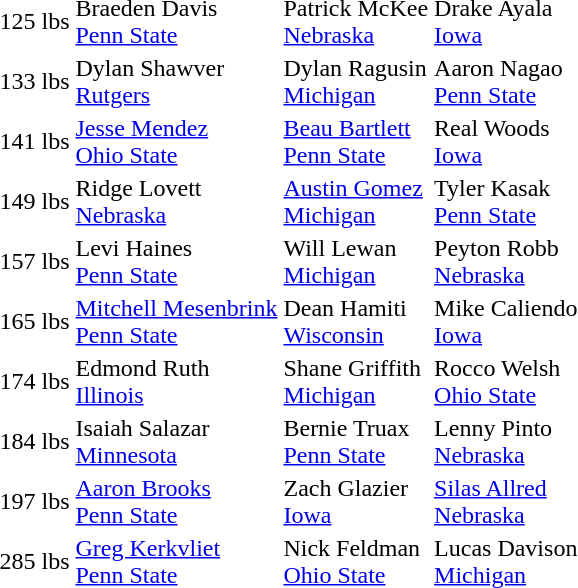<table>
<tr>
<td>125 lbs<br></td>
<td><small></small> Braeden Davis <br> <a href='#'>Penn State</a></td>
<td><small></small> Patrick McKee <br> <a href='#'>Nebraska</a></td>
<td><small></small> Drake Ayala <br> <a href='#'>Iowa</a></td>
</tr>
<tr>
<td>133 lbs<br></td>
<td><small></small> Dylan Shawver <br> <a href='#'>Rutgers</a></td>
<td><small></small> Dylan Ragusin <br> <a href='#'>Michigan</a></td>
<td><small></small> Aaron Nagao <br> <a href='#'>Penn State</a></td>
</tr>
<tr>
<td>141 lbs<br></td>
<td><small></small> <a href='#'>Jesse Mendez</a> <br> <a href='#'>Ohio State</a></td>
<td><small></small> <a href='#'>Beau Bartlett</a> <br> <a href='#'>Penn State</a></td>
<td><small></small> Real Woods <br> <a href='#'>Iowa</a></td>
</tr>
<tr>
<td>149 lbs<br></td>
<td><small></small> Ridge Lovett <br> <a href='#'>Nebraska</a></td>
<td><small></small> <a href='#'>Austin Gomez</a> <br> <a href='#'>Michigan</a></td>
<td><small></small> Tyler Kasak <br> <a href='#'>Penn State</a></td>
</tr>
<tr>
<td>157 lbs<br></td>
<td><small></small> Levi Haines <br> <a href='#'>Penn State</a></td>
<td><small></small> Will Lewan <br> <a href='#'>Michigan</a></td>
<td><small></small> Peyton Robb <br> <a href='#'>Nebraska</a></td>
</tr>
<tr>
<td>165 lbs<br></td>
<td><small></small> <a href='#'>Mitchell Mesenbrink</a> <br> <a href='#'>Penn State</a></td>
<td><small></small> Dean Hamiti <br> <a href='#'>Wisconsin</a></td>
<td><small></small> Mike Caliendo <br> <a href='#'>Iowa</a></td>
</tr>
<tr>
<td>174 lbs<br></td>
<td><small></small> Edmond Ruth <br> <a href='#'>Illinois</a></td>
<td><small></small> Shane Griffith <br> <a href='#'>Michigan</a></td>
<td><small></small> Rocco Welsh <br> <a href='#'>Ohio State</a></td>
</tr>
<tr>
<td>184 lbs<br></td>
<td><small></small> Isaiah Salazar <br> <a href='#'>Minnesota</a></td>
<td><small></small> Bernie Truax <br> <a href='#'>Penn State</a></td>
<td><small></small> Lenny Pinto <br> <a href='#'>Nebraska</a></td>
</tr>
<tr>
<td>197 lbs<br></td>
<td><small></small> <a href='#'>Aaron Brooks</a> <br> <a href='#'>Penn State</a></td>
<td><small></small> Zach Glazier <br> <a href='#'>Iowa</a></td>
<td><small></small> <a href='#'>Silas Allred</a> <br> <a href='#'>Nebraska</a></td>
</tr>
<tr>
<td>285 lbs<br></td>
<td><small></small> <a href='#'>Greg Kerkvliet</a> <br> <a href='#'>Penn State</a></td>
<td><small></small> Nick Feldman <br> <a href='#'>Ohio State</a></td>
<td><small></small> Lucas Davison <br> <a href='#'>Michigan</a></td>
</tr>
</table>
